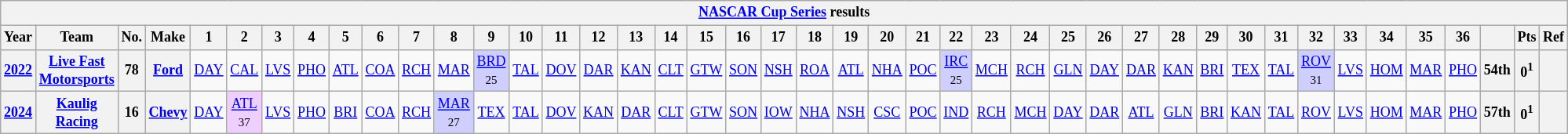<table class="wikitable" style="text-align:center; font-size:75%">
<tr>
<th colspan=43><a href='#'>NASCAR Cup Series</a> results</th>
</tr>
<tr>
<th>Year</th>
<th>Team</th>
<th>No.</th>
<th>Make</th>
<th>1</th>
<th>2</th>
<th>3</th>
<th>4</th>
<th>5</th>
<th>6</th>
<th>7</th>
<th>8</th>
<th>9</th>
<th>10</th>
<th>11</th>
<th>12</th>
<th>13</th>
<th>14</th>
<th>15</th>
<th>16</th>
<th>17</th>
<th>18</th>
<th>19</th>
<th>20</th>
<th>21</th>
<th>22</th>
<th>23</th>
<th>24</th>
<th>25</th>
<th>26</th>
<th>27</th>
<th>28</th>
<th>29</th>
<th>30</th>
<th>31</th>
<th>32</th>
<th>33</th>
<th>34</th>
<th>35</th>
<th>36</th>
<th></th>
<th>Pts</th>
<th>Ref</th>
</tr>
<tr>
<th><a href='#'>2022</a></th>
<th><a href='#'>Live Fast Motorsports</a></th>
<th>78</th>
<th><a href='#'>Ford</a></th>
<td><a href='#'>DAY</a></td>
<td><a href='#'>CAL</a></td>
<td><a href='#'>LVS</a></td>
<td><a href='#'>PHO</a></td>
<td><a href='#'>ATL</a></td>
<td><a href='#'>COA</a></td>
<td><a href='#'>RCH</a></td>
<td><a href='#'>MAR</a></td>
<td style="background:#CFCFFF;"><a href='#'>BRD</a><br><small>25</small></td>
<td><a href='#'>TAL</a></td>
<td><a href='#'>DOV</a></td>
<td><a href='#'>DAR</a></td>
<td><a href='#'>KAN</a></td>
<td><a href='#'>CLT</a></td>
<td><a href='#'>GTW</a></td>
<td><a href='#'>SON</a></td>
<td><a href='#'>NSH</a></td>
<td><a href='#'>ROA</a></td>
<td><a href='#'>ATL</a></td>
<td><a href='#'>NHA</a></td>
<td><a href='#'>POC</a></td>
<td style="background:#CFCFFF;"><a href='#'>IRC</a><br><small>25</small></td>
<td><a href='#'>MCH</a></td>
<td><a href='#'>RCH</a></td>
<td><a href='#'>GLN</a></td>
<td><a href='#'>DAY</a></td>
<td><a href='#'>DAR</a></td>
<td><a href='#'>KAN</a></td>
<td><a href='#'>BRI</a></td>
<td><a href='#'>TEX</a></td>
<td><a href='#'>TAL</a></td>
<td style="background:#CFCFFF;"><a href='#'>ROV</a><br><small>31</small></td>
<td><a href='#'>LVS</a></td>
<td><a href='#'>HOM</a></td>
<td><a href='#'>MAR</a></td>
<td><a href='#'>PHO</a></td>
<th>54th</th>
<th>0<sup>1</sup></th>
<th></th>
</tr>
<tr>
<th><a href='#'>2024</a></th>
<th><a href='#'>Kaulig Racing</a></th>
<th>16</th>
<th><a href='#'>Chevy</a></th>
<td><a href='#'>DAY</a></td>
<td style="background:#EFCFFF;"><a href='#'>ATL</a><br><small>37</small></td>
<td><a href='#'>LVS</a></td>
<td><a href='#'>PHO</a></td>
<td><a href='#'>BRI</a></td>
<td><a href='#'>COA</a></td>
<td><a href='#'>RCH</a></td>
<td style="background:#CFCFFF;"><a href='#'>MAR</a><br><small>27</small></td>
<td><a href='#'>TEX</a></td>
<td><a href='#'>TAL</a></td>
<td><a href='#'>DOV</a></td>
<td><a href='#'>KAN</a></td>
<td><a href='#'>DAR</a></td>
<td><a href='#'>CLT</a></td>
<td><a href='#'>GTW</a></td>
<td><a href='#'>SON</a></td>
<td><a href='#'>IOW</a></td>
<td><a href='#'>NHA</a></td>
<td><a href='#'>NSH</a></td>
<td><a href='#'>CSC</a></td>
<td><a href='#'>POC</a></td>
<td><a href='#'>IND</a></td>
<td><a href='#'>RCH</a></td>
<td><a href='#'>MCH</a></td>
<td><a href='#'>DAY</a></td>
<td><a href='#'>DAR</a></td>
<td><a href='#'>ATL</a></td>
<td><a href='#'>GLN</a></td>
<td><a href='#'>BRI</a></td>
<td><a href='#'>KAN</a></td>
<td><a href='#'>TAL</a></td>
<td><a href='#'>ROV</a></td>
<td><a href='#'>LVS</a></td>
<td><a href='#'>HOM</a></td>
<td><a href='#'>MAR</a></td>
<td><a href='#'>PHO</a></td>
<th>57th</th>
<th>0<sup>1</sup></th>
<th></th>
</tr>
</table>
